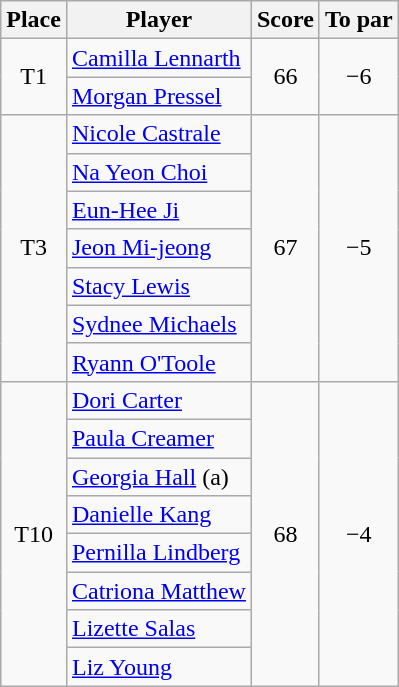<table class="wikitable">
<tr>
<th>Place</th>
<th>Player</th>
<th>Score</th>
<th>To par</th>
</tr>
<tr>
<td align=center rowspan=2>T1</td>
<td> <a href='#'>Camilla Lennarth</a></td>
<td align=center rowspan=2>66</td>
<td align=center rowspan=2>−6</td>
</tr>
<tr>
<td> <a href='#'>Morgan Pressel</a></td>
</tr>
<tr>
<td align=center rowspan=7>T3</td>
<td> <a href='#'>Nicole Castrale</a></td>
<td align=center rowspan=7>67</td>
<td align=center rowspan=7>−5</td>
</tr>
<tr>
<td> <a href='#'>Na Yeon Choi</a></td>
</tr>
<tr>
<td> <a href='#'>Eun-Hee Ji</a></td>
</tr>
<tr>
<td> <a href='#'>Jeon Mi-jeong</a></td>
</tr>
<tr>
<td> <a href='#'>Stacy Lewis</a></td>
</tr>
<tr>
<td> <a href='#'>Sydnee Michaels</a></td>
</tr>
<tr>
<td> <a href='#'>Ryann O'Toole</a></td>
</tr>
<tr>
<td align=center rowspan=8>T10</td>
<td> <a href='#'>Dori Carter</a></td>
<td align=center rowspan=8>68</td>
<td align=center rowspan=8>−4</td>
</tr>
<tr>
<td> <a href='#'>Paula Creamer</a></td>
</tr>
<tr>
<td> <a href='#'>Georgia Hall</a> (a)</td>
</tr>
<tr>
<td> <a href='#'>Danielle Kang</a></td>
</tr>
<tr>
<td> <a href='#'>Pernilla Lindberg</a></td>
</tr>
<tr>
<td> <a href='#'>Catriona Matthew</a></td>
</tr>
<tr>
<td> <a href='#'>Lizette Salas</a></td>
</tr>
<tr>
<td> <a href='#'>Liz Young</a></td>
</tr>
</table>
